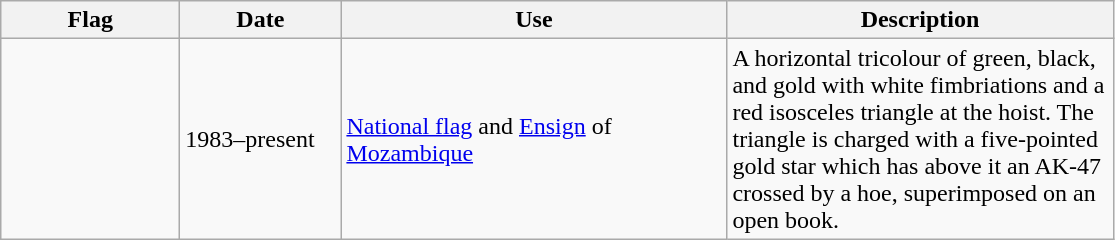<table class="wikitable" style="background: #f9f9f9">
<tr>
<th width="112">Flag</th>
<th width="100">Date</th>
<th width="250">Use</th>
<th width="250">Description</th>
</tr>
<tr>
<td></td>
<td>1983–present</td>
<td><a href='#'>National flag</a> and <a href='#'>Ensign</a> of <a href='#'>Mozambique</a></td>
<td>A horizontal tricolour of green, black, and gold with white fimbriations and a red isosceles triangle at the hoist. The triangle is charged with a five-pointed gold star which has above it an AK-47 crossed by a hoe, superimposed on an open book.</td>
</tr>
</table>
